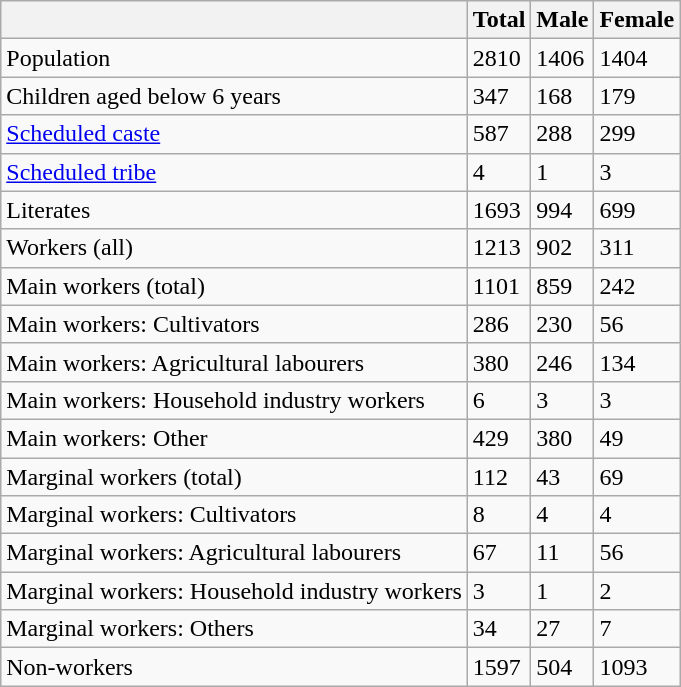<table class="wikitable sortable">
<tr>
<th></th>
<th>Total</th>
<th>Male</th>
<th>Female</th>
</tr>
<tr>
<td>Population</td>
<td>2810</td>
<td>1406</td>
<td>1404</td>
</tr>
<tr>
<td>Children aged below 6 years</td>
<td>347</td>
<td>168</td>
<td>179</td>
</tr>
<tr>
<td><a href='#'>Scheduled caste</a></td>
<td>587</td>
<td>288</td>
<td>299</td>
</tr>
<tr>
<td><a href='#'>Scheduled tribe</a></td>
<td>4</td>
<td>1</td>
<td>3</td>
</tr>
<tr>
<td>Literates</td>
<td>1693</td>
<td>994</td>
<td>699</td>
</tr>
<tr>
<td>Workers (all)</td>
<td>1213</td>
<td>902</td>
<td>311</td>
</tr>
<tr>
<td>Main workers (total)</td>
<td>1101</td>
<td>859</td>
<td>242</td>
</tr>
<tr>
<td>Main workers: Cultivators</td>
<td>286</td>
<td>230</td>
<td>56</td>
</tr>
<tr>
<td>Main workers: Agricultural labourers</td>
<td>380</td>
<td>246</td>
<td>134</td>
</tr>
<tr>
<td>Main workers: Household industry workers</td>
<td>6</td>
<td>3</td>
<td>3</td>
</tr>
<tr>
<td>Main workers: Other</td>
<td>429</td>
<td>380</td>
<td>49</td>
</tr>
<tr>
<td>Marginal workers (total)</td>
<td>112</td>
<td>43</td>
<td>69</td>
</tr>
<tr>
<td>Marginal workers: Cultivators</td>
<td>8</td>
<td>4</td>
<td>4</td>
</tr>
<tr>
<td>Marginal workers: Agricultural labourers</td>
<td>67</td>
<td>11</td>
<td>56</td>
</tr>
<tr>
<td>Marginal workers: Household industry workers</td>
<td>3</td>
<td>1</td>
<td>2</td>
</tr>
<tr>
<td>Marginal workers: Others</td>
<td>34</td>
<td>27</td>
<td>7</td>
</tr>
<tr>
<td>Non-workers</td>
<td>1597</td>
<td>504</td>
<td>1093</td>
</tr>
</table>
